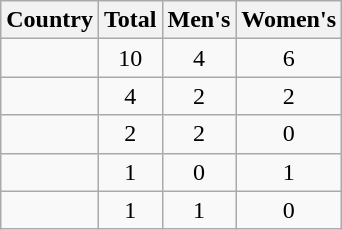<table class="wikitable sortable" style="text-align:center">
<tr>
<th>Country</th>
<th>Total</th>
<th>Men's</th>
<th>Women's</th>
</tr>
<tr>
<td align=left></td>
<td>10</td>
<td>4</td>
<td>6</td>
</tr>
<tr>
<td align=left></td>
<td>4</td>
<td>2</td>
<td>2</td>
</tr>
<tr>
<td align=left></td>
<td>2</td>
<td>2</td>
<td>0</td>
</tr>
<tr>
<td align=left></td>
<td>1</td>
<td>0</td>
<td>1</td>
</tr>
<tr>
<td align=left></td>
<td>1</td>
<td>1</td>
<td>0</td>
</tr>
</table>
